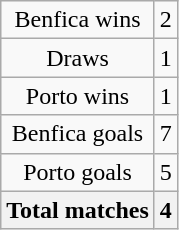<table class="wikitable" style="text-align:center">
<tr>
<td>Benfica wins</td>
<td>2</td>
</tr>
<tr>
<td>Draws</td>
<td>1</td>
</tr>
<tr>
<td>Porto wins</td>
<td>1</td>
</tr>
<tr>
<td>Benfica goals</td>
<td>7</td>
</tr>
<tr>
<td>Porto goals</td>
<td>5</td>
</tr>
<tr>
<th><strong>Total matches</strong></th>
<th><strong>4</strong></th>
</tr>
</table>
